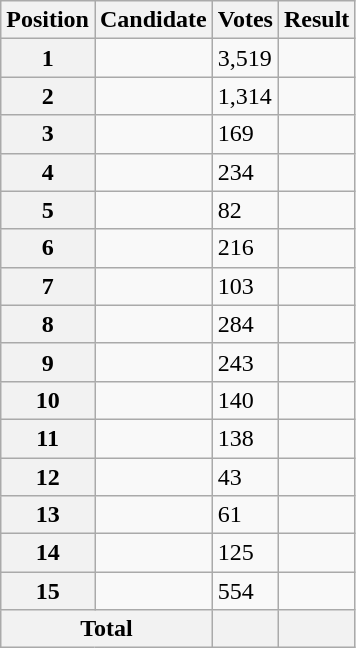<table class="wikitable sortable col3right">
<tr>
<th scope="col">Position</th>
<th scope="col">Candidate</th>
<th scope="col">Votes</th>
<th scope="col">Result</th>
</tr>
<tr>
<th scope="row">1</th>
<td></td>
<td>3,519</td>
<td></td>
</tr>
<tr>
<th scope="row">2</th>
<td></td>
<td>1,314</td>
<td></td>
</tr>
<tr>
<th scope="row">3</th>
<td></td>
<td>169</td>
<td></td>
</tr>
<tr>
<th scope="row">4</th>
<td></td>
<td>234</td>
<td></td>
</tr>
<tr>
<th scope="row">5</th>
<td></td>
<td>82</td>
<td></td>
</tr>
<tr>
<th scope="row">6</th>
<td></td>
<td>216</td>
<td></td>
</tr>
<tr>
<th scope="row">7</th>
<td></td>
<td>103</td>
<td></td>
</tr>
<tr>
<th scope="row">8</th>
<td></td>
<td>284</td>
<td></td>
</tr>
<tr>
<th scope="row">9</th>
<td></td>
<td>243</td>
<td></td>
</tr>
<tr>
<th scope="row">10</th>
<td></td>
<td>140</td>
<td></td>
</tr>
<tr>
<th scope="row">11</th>
<td></td>
<td>138</td>
<td></td>
</tr>
<tr>
<th scope="row">12</th>
<td></td>
<td>43</td>
<td></td>
</tr>
<tr>
<th scope="row">13</th>
<td></td>
<td>61</td>
<td></td>
</tr>
<tr>
<th scope="row">14</th>
<td></td>
<td>125</td>
<td></td>
</tr>
<tr>
<th scope="row">15</th>
<td></td>
<td>554</td>
<td></td>
</tr>
<tr class="sortbottom">
<th scope="row" colspan="2">Total</th>
<th></th>
<th></th>
</tr>
</table>
